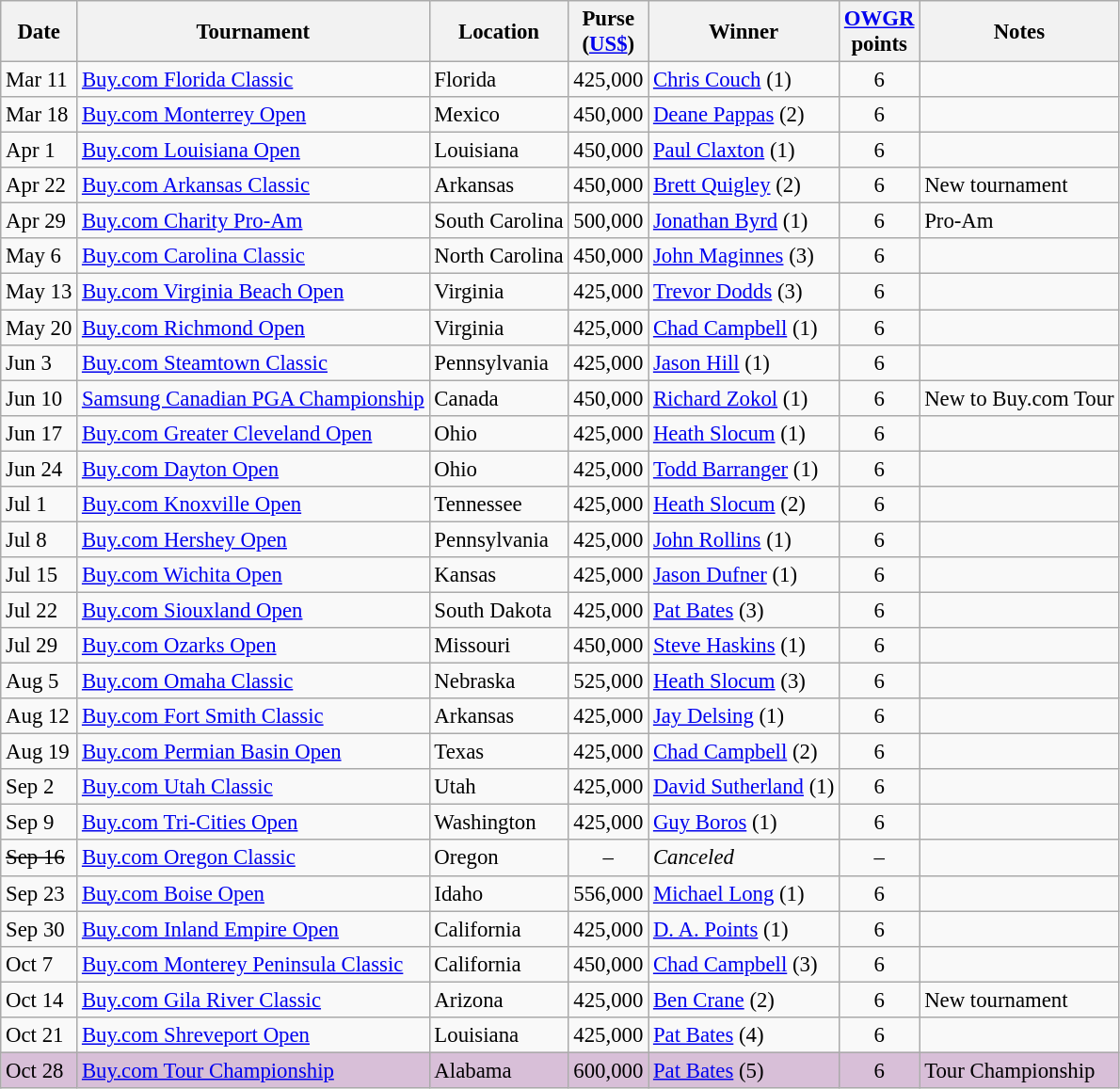<table class="wikitable" style="font-size:95%">
<tr>
<th>Date</th>
<th>Tournament</th>
<th>Location</th>
<th>Purse<br>(<a href='#'>US$</a>)</th>
<th>Winner</th>
<th><a href='#'>OWGR</a><br>points</th>
<th>Notes</th>
</tr>
<tr>
<td>Mar 11</td>
<td><a href='#'>Buy.com Florida Classic</a></td>
<td>Florida</td>
<td align=right>425,000</td>
<td> <a href='#'>Chris Couch</a> (1)</td>
<td align=center>6</td>
<td></td>
</tr>
<tr>
<td>Mar 18</td>
<td><a href='#'>Buy.com Monterrey Open</a></td>
<td>Mexico</td>
<td align=right>450,000</td>
<td> <a href='#'>Deane Pappas</a> (2)</td>
<td align=center>6</td>
<td></td>
</tr>
<tr>
<td>Apr 1</td>
<td><a href='#'>Buy.com Louisiana Open</a></td>
<td>Louisiana</td>
<td align=right>450,000</td>
<td> <a href='#'>Paul Claxton</a> (1)</td>
<td align=center>6</td>
<td></td>
</tr>
<tr>
<td>Apr 22</td>
<td><a href='#'>Buy.com Arkansas Classic</a></td>
<td>Arkansas</td>
<td align=right>450,000</td>
<td> <a href='#'>Brett Quigley</a> (2)</td>
<td align=center>6</td>
<td>New tournament</td>
</tr>
<tr>
<td>Apr 29</td>
<td><a href='#'>Buy.com Charity Pro-Am</a></td>
<td>South Carolina</td>
<td align=right>500,000</td>
<td> <a href='#'>Jonathan Byrd</a> (1)</td>
<td align=center>6</td>
<td>Pro-Am</td>
</tr>
<tr>
<td>May 6</td>
<td><a href='#'>Buy.com Carolina Classic</a></td>
<td>North Carolina</td>
<td align=right>450,000</td>
<td> <a href='#'>John Maginnes</a> (3)</td>
<td align=center>6</td>
<td></td>
</tr>
<tr>
<td>May 13</td>
<td><a href='#'>Buy.com Virginia Beach Open</a></td>
<td>Virginia</td>
<td align=right>425,000</td>
<td> <a href='#'>Trevor Dodds</a> (3)</td>
<td align=center>6</td>
<td></td>
</tr>
<tr>
<td>May 20</td>
<td><a href='#'>Buy.com Richmond Open</a></td>
<td>Virginia</td>
<td align=right>425,000</td>
<td> <a href='#'>Chad Campbell</a> (1)</td>
<td align=center>6</td>
<td></td>
</tr>
<tr>
<td>Jun 3</td>
<td><a href='#'>Buy.com Steamtown Classic</a></td>
<td>Pennsylvania</td>
<td align=right>425,000</td>
<td> <a href='#'>Jason Hill</a> (1)</td>
<td align=center>6</td>
<td></td>
</tr>
<tr>
<td>Jun 10</td>
<td><a href='#'>Samsung Canadian PGA Championship</a></td>
<td>Canada</td>
<td align=right>450,000</td>
<td> <a href='#'>Richard Zokol</a> (1)</td>
<td align=center>6</td>
<td>New to Buy.com Tour</td>
</tr>
<tr>
<td>Jun 17</td>
<td><a href='#'>Buy.com Greater Cleveland Open</a></td>
<td>Ohio</td>
<td align=right>425,000</td>
<td> <a href='#'>Heath Slocum</a> (1)</td>
<td align=center>6</td>
<td></td>
</tr>
<tr>
<td>Jun 24</td>
<td><a href='#'>Buy.com Dayton Open</a></td>
<td>Ohio</td>
<td align=right>425,000</td>
<td> <a href='#'>Todd Barranger</a> (1)</td>
<td align=center>6</td>
<td></td>
</tr>
<tr>
<td>Jul 1</td>
<td><a href='#'>Buy.com Knoxville Open</a></td>
<td>Tennessee</td>
<td align=right>425,000</td>
<td> <a href='#'>Heath Slocum</a> (2)</td>
<td align=center>6</td>
<td></td>
</tr>
<tr>
<td>Jul 8</td>
<td><a href='#'>Buy.com Hershey Open</a></td>
<td>Pennsylvania</td>
<td align=right>425,000</td>
<td> <a href='#'>John Rollins</a> (1)</td>
<td align=center>6</td>
<td></td>
</tr>
<tr>
<td>Jul 15</td>
<td><a href='#'>Buy.com Wichita Open</a></td>
<td>Kansas</td>
<td align=right>425,000</td>
<td> <a href='#'>Jason Dufner</a> (1)</td>
<td align=center>6</td>
<td></td>
</tr>
<tr>
<td>Jul 22</td>
<td><a href='#'>Buy.com Siouxland Open</a></td>
<td>South Dakota</td>
<td align=right>425,000</td>
<td> <a href='#'>Pat Bates</a> (3)</td>
<td align=center>6</td>
<td></td>
</tr>
<tr>
<td>Jul 29</td>
<td><a href='#'>Buy.com Ozarks Open</a></td>
<td>Missouri</td>
<td align=right>450,000</td>
<td> <a href='#'>Steve Haskins</a> (1)</td>
<td align=center>6</td>
<td></td>
</tr>
<tr>
<td>Aug 5</td>
<td><a href='#'>Buy.com Omaha Classic</a></td>
<td>Nebraska</td>
<td align=right>525,000</td>
<td> <a href='#'>Heath Slocum</a> (3)</td>
<td align=center>6</td>
<td></td>
</tr>
<tr>
<td>Aug 12</td>
<td><a href='#'>Buy.com Fort Smith Classic</a></td>
<td>Arkansas</td>
<td align=right>425,000</td>
<td> <a href='#'>Jay Delsing</a> (1)</td>
<td align=center>6</td>
<td></td>
</tr>
<tr>
<td>Aug 19</td>
<td><a href='#'>Buy.com Permian Basin Open</a></td>
<td>Texas</td>
<td align=right>425,000</td>
<td> <a href='#'>Chad Campbell</a> (2)</td>
<td align=center>6</td>
<td></td>
</tr>
<tr>
<td>Sep 2</td>
<td><a href='#'>Buy.com Utah Classic</a></td>
<td>Utah</td>
<td align=right>425,000</td>
<td> <a href='#'>David Sutherland</a> (1)</td>
<td align=center>6</td>
<td></td>
</tr>
<tr>
<td>Sep 9</td>
<td><a href='#'>Buy.com Tri-Cities Open</a></td>
<td>Washington</td>
<td align=right>425,000</td>
<td> <a href='#'>Guy Boros</a> (1)</td>
<td align=center>6</td>
<td></td>
</tr>
<tr>
<td><s>Sep 16</s></td>
<td><a href='#'>Buy.com Oregon Classic</a></td>
<td>Oregon</td>
<td align=center>–</td>
<td><em>Canceled</em></td>
<td align=center>–</td>
<td></td>
</tr>
<tr>
<td>Sep 23</td>
<td><a href='#'>Buy.com Boise Open</a></td>
<td>Idaho</td>
<td align=right>556,000</td>
<td> <a href='#'>Michael Long</a> (1)</td>
<td align=center>6</td>
<td></td>
</tr>
<tr>
<td>Sep 30</td>
<td><a href='#'>Buy.com Inland Empire Open</a></td>
<td>California</td>
<td align=right>425,000</td>
<td> <a href='#'>D. A. Points</a> (1)</td>
<td align=center>6</td>
<td></td>
</tr>
<tr>
<td>Oct 7</td>
<td><a href='#'>Buy.com Monterey Peninsula Classic</a></td>
<td>California</td>
<td align=right>450,000</td>
<td> <a href='#'>Chad Campbell</a> (3)</td>
<td align=center>6</td>
<td></td>
</tr>
<tr>
<td>Oct 14</td>
<td><a href='#'>Buy.com Gila River Classic</a></td>
<td>Arizona</td>
<td align=right>425,000</td>
<td> <a href='#'>Ben Crane</a> (2)</td>
<td align=center>6</td>
<td>New tournament</td>
</tr>
<tr>
<td>Oct 21</td>
<td><a href='#'>Buy.com Shreveport Open</a></td>
<td>Louisiana</td>
<td align=right>425,000</td>
<td> <a href='#'>Pat Bates</a> (4)</td>
<td align=center>6</td>
<td></td>
</tr>
<tr style="background:thistle;">
<td>Oct 28</td>
<td><a href='#'>Buy.com Tour Championship</a></td>
<td>Alabama</td>
<td align=right>600,000</td>
<td> <a href='#'>Pat Bates</a> (5)</td>
<td align=center>6</td>
<td>Tour Championship</td>
</tr>
</table>
